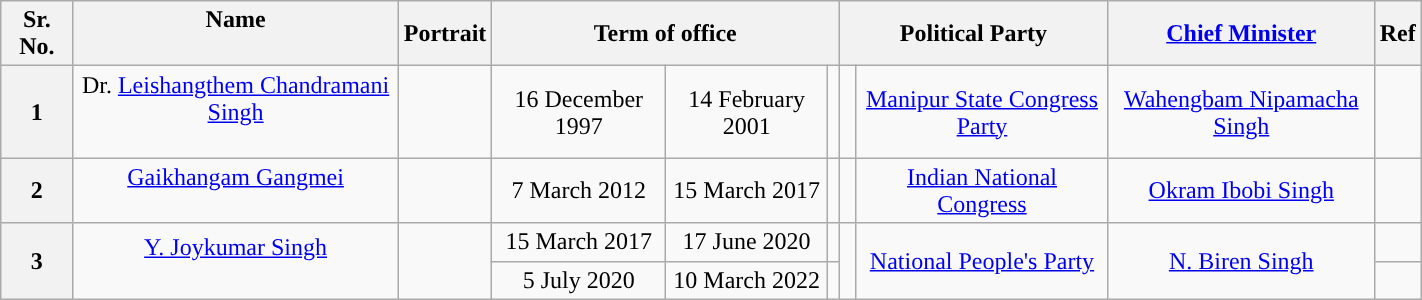<table class="wikitable" style="width:75%; text-align:center">
<tr>
<th>Sr. No.</th>
<th>Name<br><br></th>
<th>Portrait</th>
<th colspan=3>Term of office</th>
<th colspan=2>Political Party</th>
<th><a href='#'>Chief Minister</a></th>
<th>Ref</th>
</tr>
<tr>
<th>1</th>
<td>Dr. <a href='#'>Leishangthem Chandramani Singh</a><br><br></td>
<td></td>
<td>16 December 1997</td>
<td>14 February 2001</td>
<td></td>
<td width="4px" style="background-color: "></td>
<td><a href='#'>Manipur State Congress Party</a></td>
<td><a href='#'>Wahengbam Nipamacha Singh</a></td>
<td></td>
</tr>
<tr>
<th>2</th>
<td><a href='#'>Gaikhangam Gangmei</a><br><br></td>
<td></td>
<td>7 March 2012</td>
<td>15 March 2017</td>
<td></td>
<td width="4px" style="background-color: "></td>
<td><a href='#'>Indian National Congress</a></td>
<td><a href='#'>Okram Ibobi Singh</a></td>
<td></td>
</tr>
<tr>
<th rowspan=2>3</th>
<td rowspan=2><a href='#'>Y. Joykumar Singh</a><br><br></td>
<td rowspan=2></td>
<td>15 March 2017</td>
<td>17 June 2020</td>
<td></td>
<td rowspan=2 width="4px" style="background-color: "></td>
<td rowspan=2><a href='#'>National People's Party</a></td>
<td rowspan=2><a href='#'>N. Biren Singh</a></td>
<td><br></td>
</tr>
<tr>
<td>5 July 2020</td>
<td>10 March 2022</td>
<td></td>
<td></td>
</tr>
</table>
